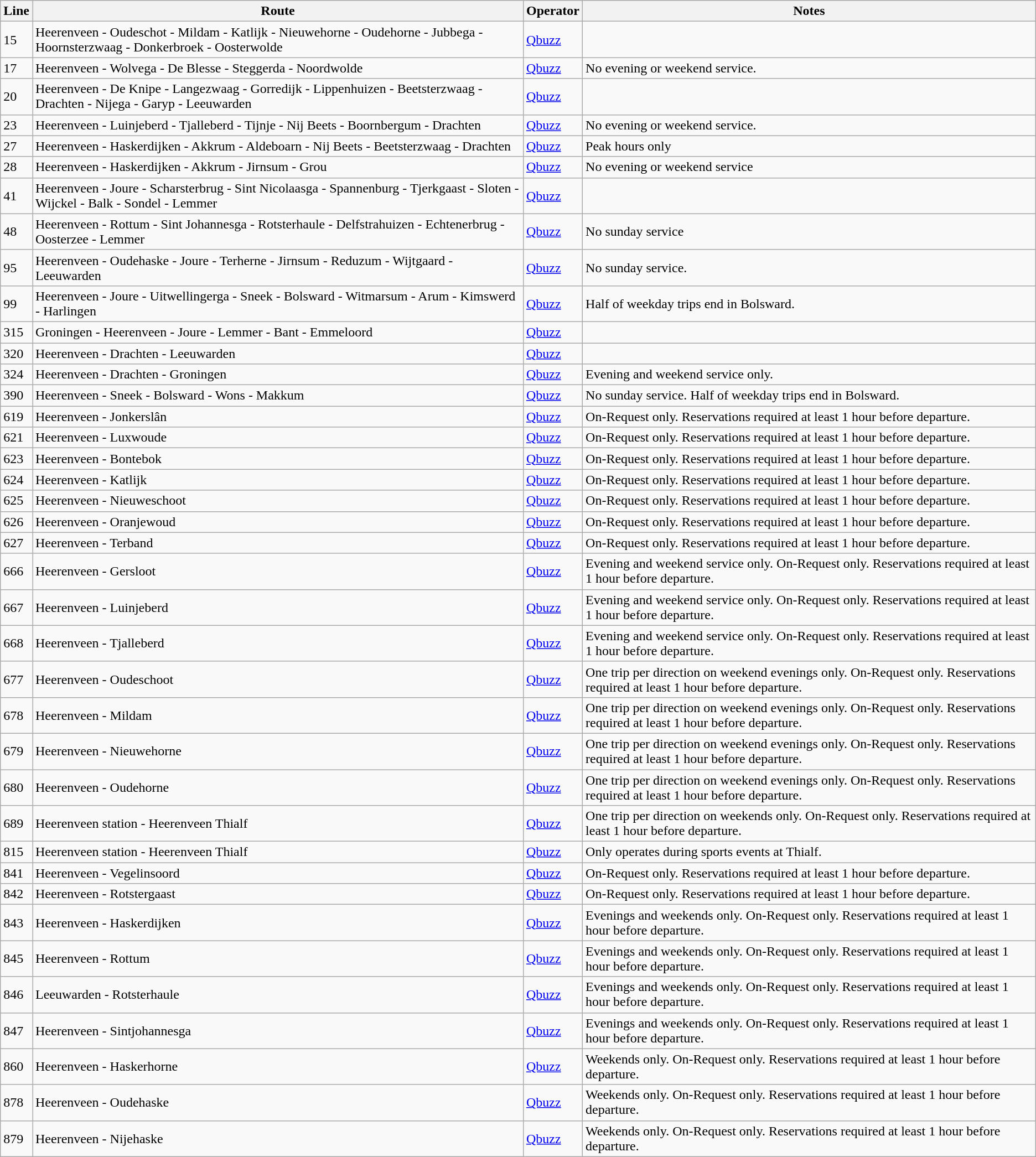<table class="wikitable">
<tr>
<th>Line</th>
<th>Route</th>
<th>Operator</th>
<th>Notes</th>
</tr>
<tr>
<td>15</td>
<td>Heerenveen - Oudeschot - Mildam - Katlijk - Nieuwehorne - Oudehorne - Jubbega - Hoornsterzwaag - Donkerbroek - Oosterwolde</td>
<td><a href='#'>Qbuzz</a></td>
<td></td>
</tr>
<tr>
<td>17</td>
<td>Heerenveen - Wolvega - De Blesse - Steggerda - Noordwolde</td>
<td><a href='#'>Qbuzz</a></td>
<td>No evening or weekend service.</td>
</tr>
<tr>
<td>20</td>
<td>Heerenveen - De Knipe - Langezwaag - Gorredijk - Lippenhuizen - Beetsterzwaag - Drachten - Nijega - Garyp - Leeuwarden</td>
<td><a href='#'>Qbuzz</a></td>
<td></td>
</tr>
<tr>
<td>23</td>
<td>Heerenveen - Luinjeberd - Tjalleberd - Tijnje - Nij Beets - Boornbergum - Drachten</td>
<td><a href='#'>Qbuzz</a></td>
<td>No evening or weekend service.</td>
</tr>
<tr>
<td>27</td>
<td>Heerenveen - Haskerdijken - Akkrum - Aldeboarn - Nij Beets - Beetsterzwaag - Drachten</td>
<td><a href='#'>Qbuzz</a></td>
<td>Peak hours only</td>
</tr>
<tr>
<td>28</td>
<td>Heerenveen - Haskerdijken - Akkrum - Jirnsum - Grou</td>
<td><a href='#'>Qbuzz</a></td>
<td>No evening or weekend service</td>
</tr>
<tr>
<td>41</td>
<td>Heerenveen - Joure - Scharsterbrug - Sint Nicolaasga - Spannenburg - Tjerkgaast - Sloten - Wijckel - Balk - Sondel - Lemmer</td>
<td><a href='#'>Qbuzz</a></td>
<td></td>
</tr>
<tr>
<td>48</td>
<td>Heerenveen - Rottum - Sint Johannesga - Rotsterhaule - Delfstrahuizen - Echtenerbrug - Oosterzee - Lemmer</td>
<td><a href='#'>Qbuzz</a></td>
<td>No sunday service</td>
</tr>
<tr>
<td>95</td>
<td>Heerenveen - Oudehaske - Joure - Terherne - Jirnsum - Reduzum - Wijtgaard - Leeuwarden</td>
<td><a href='#'>Qbuzz</a></td>
<td>No sunday service.</td>
</tr>
<tr>
<td>99</td>
<td>Heerenveen - Joure - Uitwellingerga - Sneek - Bolsward - Witmarsum - Arum - Kimswerd - Harlingen</td>
<td><a href='#'>Qbuzz</a></td>
<td>Half of weekday trips end in Bolsward.</td>
</tr>
<tr>
<td>315</td>
<td>Groningen - Heerenveen - Joure - Lemmer - Bant - Emmeloord</td>
<td><a href='#'>Qbuzz</a></td>
<td></td>
</tr>
<tr>
<td>320</td>
<td>Heerenveen - Drachten - Leeuwarden</td>
<td><a href='#'>Qbuzz</a></td>
<td></td>
</tr>
<tr>
<td>324</td>
<td>Heerenveen - Drachten - Groningen</td>
<td><a href='#'>Qbuzz</a></td>
<td>Evening and weekend service only.</td>
</tr>
<tr>
<td>390</td>
<td>Heerenveen - Sneek - Bolsward - Wons - Makkum</td>
<td><a href='#'>Qbuzz</a></td>
<td>No sunday service. Half of weekday trips end in Bolsward.</td>
</tr>
<tr>
<td>619</td>
<td>Heerenveen - Jonkerslân</td>
<td><a href='#'>Qbuzz</a></td>
<td>On-Request only. Reservations required at least 1 hour before departure.</td>
</tr>
<tr>
<td>621</td>
<td>Heerenveen - Luxwoude</td>
<td><a href='#'>Qbuzz</a></td>
<td>On-Request only. Reservations required at least 1 hour before departure.</td>
</tr>
<tr>
<td>623</td>
<td>Heerenveen - Bontebok</td>
<td><a href='#'>Qbuzz</a></td>
<td>On-Request only. Reservations required at least 1 hour before departure.</td>
</tr>
<tr>
<td>624</td>
<td>Heerenveen - Katlijk</td>
<td><a href='#'>Qbuzz</a></td>
<td>On-Request only. Reservations required at least 1 hour before departure.</td>
</tr>
<tr>
<td>625</td>
<td>Heerenveen - Nieuweschoot</td>
<td><a href='#'>Qbuzz</a></td>
<td>On-Request only. Reservations required at least 1 hour before departure.</td>
</tr>
<tr>
<td>626</td>
<td>Heerenveen - Oranjewoud</td>
<td><a href='#'>Qbuzz</a></td>
<td>On-Request only. Reservations required at least 1 hour before departure.</td>
</tr>
<tr>
<td>627</td>
<td>Heerenveen - Terband</td>
<td><a href='#'>Qbuzz</a></td>
<td>On-Request only. Reservations required at least 1 hour before departure.</td>
</tr>
<tr>
<td>666</td>
<td>Heerenveen - Gersloot</td>
<td><a href='#'>Qbuzz</a></td>
<td>Evening and weekend service only. On-Request only. Reservations required at least 1 hour before departure.</td>
</tr>
<tr>
<td>667</td>
<td>Heerenveen - Luinjeberd</td>
<td><a href='#'>Qbuzz</a></td>
<td>Evening and weekend service only. On-Request only. Reservations required at least 1 hour before departure.</td>
</tr>
<tr>
<td>668</td>
<td>Heerenveen - Tjalleberd</td>
<td><a href='#'>Qbuzz</a></td>
<td>Evening and weekend service only. On-Request only. Reservations required at least 1 hour before departure.</td>
</tr>
<tr>
<td>677</td>
<td>Heerenveen - Oudeschoot</td>
<td><a href='#'>Qbuzz</a></td>
<td>One trip per direction on weekend evenings only. On-Request only. Reservations required at least 1 hour before departure.</td>
</tr>
<tr>
<td>678</td>
<td>Heerenveen - Mildam</td>
<td><a href='#'>Qbuzz</a></td>
<td>One trip per direction on weekend evenings only. On-Request only. Reservations required at least 1 hour before departure.</td>
</tr>
<tr>
<td>679</td>
<td>Heerenveen - Nieuwehorne</td>
<td><a href='#'>Qbuzz</a></td>
<td>One trip per direction on weekend evenings only. On-Request only. Reservations required at least 1 hour before departure.</td>
</tr>
<tr>
<td>680</td>
<td>Heerenveen - Oudehorne</td>
<td><a href='#'>Qbuzz</a></td>
<td>One trip per direction on weekend evenings only. On-Request only. Reservations required at least 1 hour before departure.</td>
</tr>
<tr>
<td>689</td>
<td>Heerenveen station - Heerenveen Thialf</td>
<td><a href='#'>Qbuzz</a></td>
<td>One trip per direction on weekends only. On-Request only. Reservations required at least 1 hour before departure.</td>
</tr>
<tr>
<td>815</td>
<td>Heerenveen station - Heerenveen Thialf</td>
<td><a href='#'>Qbuzz</a></td>
<td>Only operates during sports events at Thialf.</td>
</tr>
<tr>
<td>841</td>
<td>Heerenveen - Vegelinsoord</td>
<td><a href='#'>Qbuzz</a></td>
<td>On-Request only. Reservations required at least 1 hour before departure.</td>
</tr>
<tr>
<td>842</td>
<td>Heerenveen - Rotstergaast</td>
<td><a href='#'>Qbuzz</a></td>
<td>On-Request only. Reservations required at least 1 hour before departure.</td>
</tr>
<tr>
<td>843</td>
<td>Heerenveen - Haskerdijken</td>
<td><a href='#'>Qbuzz</a></td>
<td>Evenings and weekends only. On-Request only. Reservations required at least 1 hour before departure.</td>
</tr>
<tr>
<td>845</td>
<td>Heerenveen - Rottum</td>
<td><a href='#'>Qbuzz</a></td>
<td>Evenings and weekends only. On-Request only. Reservations required at least 1 hour before departure.</td>
</tr>
<tr>
<td>846</td>
<td>Leeuwarden - Rotsterhaule</td>
<td><a href='#'>Qbuzz</a></td>
<td>Evenings and weekends only. On-Request only. Reservations required at least 1 hour before departure.</td>
</tr>
<tr>
<td>847</td>
<td>Heerenveen - Sintjohannesga</td>
<td><a href='#'>Qbuzz</a></td>
<td>Evenings and weekends only. On-Request only. Reservations required at least 1 hour before departure.</td>
</tr>
<tr>
<td>860</td>
<td>Heerenveen - Haskerhorne</td>
<td><a href='#'>Qbuzz</a></td>
<td>Weekends only. On-Request only. Reservations required at least 1 hour before departure.</td>
</tr>
<tr>
<td>878</td>
<td>Heerenveen - Oudehaske</td>
<td><a href='#'>Qbuzz</a></td>
<td>Weekends only. On-Request only. Reservations required at least 1 hour before departure.</td>
</tr>
<tr>
<td>879</td>
<td>Heerenveen - Nijehaske</td>
<td><a href='#'>Qbuzz</a></td>
<td>Weekends only. On-Request only. Reservations required at least 1 hour before departure.</td>
</tr>
</table>
